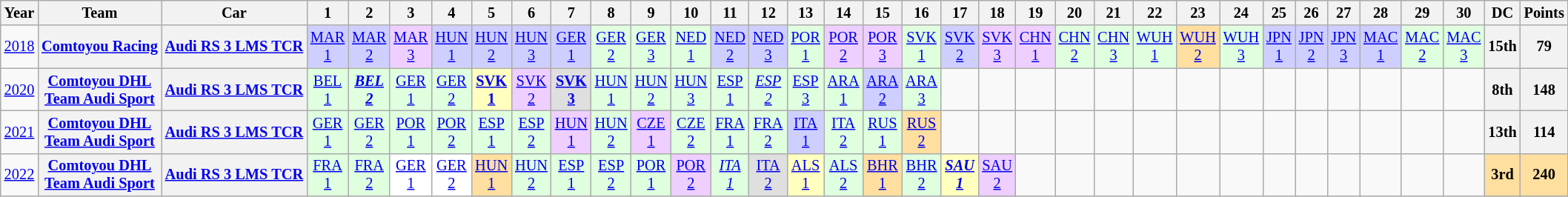<table class="wikitable" style="text-align:center; font-size:85%">
<tr>
<th>Year</th>
<th>Team</th>
<th>Car</th>
<th>1</th>
<th>2</th>
<th>3</th>
<th>4</th>
<th>5</th>
<th>6</th>
<th>7</th>
<th>8</th>
<th>9</th>
<th>10</th>
<th>11</th>
<th>12</th>
<th>13</th>
<th>14</th>
<th>15</th>
<th>16</th>
<th>17</th>
<th>18</th>
<th>19</th>
<th>20</th>
<th>21</th>
<th>22</th>
<th>23</th>
<th>24</th>
<th>25</th>
<th>26</th>
<th>27</th>
<th>28</th>
<th>29</th>
<th>30</th>
<th>DC</th>
<th>Points</th>
</tr>
<tr>
<td><a href='#'>2018</a></td>
<th nowrap><a href='#'>Comtoyou Racing</a></th>
<th nowrap><a href='#'>Audi RS 3 LMS TCR</a></th>
<td style="background:#CFCFFF;"><a href='#'>MAR<br>1</a><br></td>
<td style="background:#CFCFFF;"><a href='#'>MAR<br>2</a><br></td>
<td style="background:#EFCFFF;"><a href='#'>MAR<br>3</a><br></td>
<td style="background:#CFCFFF;"><a href='#'>HUN<br>1</a><br></td>
<td style="background:#CFCFFF;"><a href='#'>HUN<br>2</a><br></td>
<td style="background:#CFCFFF;"><a href='#'>HUN<br>3</a><br></td>
<td style="background:#CFCFFF;"><a href='#'>GER<br>1</a><br></td>
<td style="background:#DFFFDF;"><a href='#'>GER<br>2</a><br></td>
<td style="background:#DFFFDF;"><a href='#'>GER<br>3</a><br></td>
<td style="background:#DFFFDF;"><a href='#'>NED<br>1</a><br></td>
<td style="background:#CFCFFF;"><a href='#'>NED<br>2</a><br></td>
<td style="background:#CFCFFF;"><a href='#'>NED<br>3</a><br></td>
<td style="background:#DFFFDF;"><a href='#'>POR<br>1</a><br></td>
<td style="background:#EFCFFF;"><a href='#'>POR<br>2</a><br></td>
<td style="background:#EFCFFF;"><a href='#'>POR<br>3</a><br></td>
<td style="background:#DFFFDF;"><a href='#'>SVK<br>1</a><br></td>
<td style="background:#CFCFFF;"><a href='#'>SVK<br>2</a><br></td>
<td style="background:#EFCFFF;"><a href='#'>SVK<br>3</a><br></td>
<td style="background:#EFCFFF;"><a href='#'>CHN<br>1</a><br></td>
<td style="background:#DFFFDF;"><a href='#'>CHN<br>2</a><br></td>
<td style="background:#DFFFDF;"><a href='#'>CHN<br>3</a><br></td>
<td style="background:#DFFFDF;"><a href='#'>WUH<br>1</a><br></td>
<td style="background:#FFDF9F;"><a href='#'>WUH<br>2</a><br></td>
<td style="background:#DFFFDF;"><a href='#'>WUH<br>3</a><br></td>
<td style="background:#CFCFFF;"><a href='#'>JPN<br>1</a><br></td>
<td style="background:#CFCFFF;"><a href='#'>JPN<br>2</a><br></td>
<td style="background:#CFCFFF;"><a href='#'>JPN<br>3</a><br></td>
<td style="background:#CFCFFF;"><a href='#'>MAC<br>1</a><br></td>
<td style="background:#DFFFDF;"><a href='#'>MAC<br>2</a><br></td>
<td style="background:#DFFFDF;"><a href='#'>MAC<br>3</a><br></td>
<th>15th</th>
<th>79</th>
</tr>
<tr>
<td><a href='#'>2020</a></td>
<th nowrap><a href='#'>Comtoyou DHL<br>Team Audi Sport</a></th>
<th nowrap><a href='#'>Audi RS 3 LMS TCR</a></th>
<td style="background:#DFFFDF;"><a href='#'>BEL<br>1</a><br></td>
<td style="background:#DFFFDF;"><strong><em><a href='#'>BEL<br>2</a></em></strong><br></td>
<td style="background:#DFFFDF;"><a href='#'>GER<br>1</a><br></td>
<td style="background:#DFFFDF;"><a href='#'>GER<br>2</a><br></td>
<td style="background:#FFFFBF;"><strong><a href='#'>SVK<br>1</a></strong><br></td>
<td style="background:#EFCFFF;"><a href='#'>SVK<br>2</a><br></td>
<td style="background:#DFDFDF;"><strong><a href='#'>SVK<br>3</a></strong><br></td>
<td style="background:#DFFFDF;"><a href='#'>HUN<br>1</a><br></td>
<td style="background:#DFFFDF;"><a href='#'>HUN<br>2</a><br></td>
<td style="background:#DFFFDF;"><a href='#'>HUN<br>3</a><br></td>
<td style="background:#DFFFDF;"><a href='#'>ESP<br>1</a><br></td>
<td style="background:#DFFFDF;"><em><a href='#'>ESP<br>2</a></em><br></td>
<td style="background:#DFFFDF;"><a href='#'>ESP<br>3</a><br></td>
<td style="background:#DFFFDF;"><a href='#'>ARA<br>1</a><br></td>
<td style="background:#CFCFFF;"><a href='#'>ARA<br>2</a><br></td>
<td style="background:#DFFFDF;"><a href='#'>ARA<br>3</a><br></td>
<td></td>
<td></td>
<td></td>
<td></td>
<td></td>
<td></td>
<td></td>
<td></td>
<td></td>
<td></td>
<td></td>
<td></td>
<td></td>
<td></td>
<th>8th</th>
<th>148</th>
</tr>
<tr>
<td><a href='#'>2021</a></td>
<th nowrap><a href='#'>Comtoyou DHL<br>Team Audi Sport</a></th>
<th nowrap><a href='#'>Audi RS 3 LMS TCR</a></th>
<td style="background:#DFFFDF;"><a href='#'>GER<br>1</a><br></td>
<td style="background:#DFFFDF;"><a href='#'>GER<br>2</a><br></td>
<td style="background:#DFFFDF;"><a href='#'>POR<br>1</a><br></td>
<td style="background:#DFFFDF;"><a href='#'>POR<br>2</a><br></td>
<td style="background:#DFFFDF;"><a href='#'>ESP<br>1</a><br></td>
<td style="background:#DFFFDF;"><a href='#'>ESP<br>2</a><br></td>
<td style="background:#EFCFFF;"><a href='#'>HUN<br>1</a><br></td>
<td style="background:#DFFFDF;"><a href='#'>HUN<br>2</a><br></td>
<td style="background:#EFCFFF;"><a href='#'>CZE<br>1</a><br></td>
<td style="background:#DFFFDF;"><a href='#'>CZE<br>2</a><br></td>
<td style="background:#DFFFDF;"><a href='#'>FRA<br>1</a><br></td>
<td style="background:#DFFFDF;"><a href='#'>FRA<br>2</a><br></td>
<td style="background:#CFCFFF;"><a href='#'>ITA<br>1</a><br></td>
<td style="background:#DFFFDF;"><a href='#'>ITA<br>2</a><br></td>
<td style="background:#DFFFDF;"><a href='#'>RUS<br>1</a><br></td>
<td style="background:#FFDF9F;"><a href='#'>RUS<br>2</a><br></td>
<td></td>
<td></td>
<td></td>
<td></td>
<td></td>
<td></td>
<td></td>
<td></td>
<td></td>
<td></td>
<td></td>
<td></td>
<td></td>
<td></td>
<th>13th</th>
<th>114</th>
</tr>
<tr>
<td><a href='#'>2022</a></td>
<th nowrap><a href='#'>Comtoyou DHL<br>Team Audi Sport</a></th>
<th nowrap><a href='#'>Audi RS 3 LMS TCR</a></th>
<td style="background:#DFFFDF;"><a href='#'>FRA<br>1</a><br></td>
<td style="background:#DFFFDF;"><a href='#'>FRA<br>2</a><br></td>
<td style="background:#FFFFFF;"><a href='#'>GER<br>1</a><br></td>
<td style="background:#FFFFFF;"><a href='#'>GER<br>2</a><br></td>
<td style="background:#FFDF9F;"><a href='#'>HUN<br>1</a><br></td>
<td style="background:#DFFFDF;"><a href='#'>HUN<br>2</a><br></td>
<td style="background:#DFFFDF;"><a href='#'>ESP<br>1</a><br></td>
<td style="background:#DFFFDF;"><a href='#'>ESP<br>2</a><br></td>
<td style="background:#DFFFDF;"><a href='#'>POR<br>1</a><br></td>
<td style="background:#EFCFFF;"><a href='#'>POR<br>2</a><br></td>
<td style="background:#DFFFDF;"><em><a href='#'>ITA<br>1</a></em><br></td>
<td style="background:#DFDFDF;"><a href='#'>ITA<br>2</a><br></td>
<td style="background:#FFFFBF;"><a href='#'>ALS<br>1</a><br></td>
<td style="background:#DFFFDF;"><a href='#'>ALS<br>2</a><br></td>
<td style="background:#FFDF9F;"><a href='#'>BHR<br>1</a><br></td>
<td style="background:#DFFFDF;"><a href='#'>BHR<br>2</a><br></td>
<td style="background:#FFFFBF;"><strong><em><a href='#'>SAU<br>1</a><br></em></strong></td>
<td style="background:#EFCFFF;"><a href='#'>SAU<br>2</a><br></td>
<td></td>
<td></td>
<td></td>
<td></td>
<td></td>
<td></td>
<td></td>
<td></td>
<td></td>
<td></td>
<td></td>
<td></td>
<th style="background:#FFDF9F;">3rd</th>
<th style="background:#FFDF9F;">240</th>
</tr>
</table>
